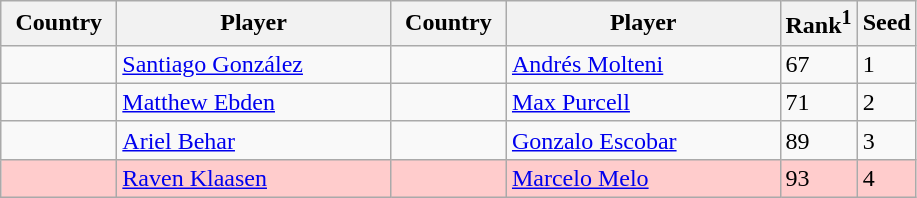<table class="sortable wikitable">
<tr>
<th width="70">Country</th>
<th width="175">Player</th>
<th width="70">Country</th>
<th width="175">Player</th>
<th>Rank<sup>1</sup></th>
<th>Seed</th>
</tr>
<tr>
<td></td>
<td><a href='#'>Santiago González</a></td>
<td></td>
<td><a href='#'>Andrés Molteni</a></td>
<td>67</td>
<td>1</td>
</tr>
<tr>
<td></td>
<td><a href='#'>Matthew Ebden</a></td>
<td></td>
<td><a href='#'>Max Purcell</a></td>
<td>71</td>
<td>2</td>
</tr>
<tr>
<td></td>
<td><a href='#'>Ariel Behar</a></td>
<td></td>
<td><a href='#'>Gonzalo Escobar</a></td>
<td>89</td>
<td>3</td>
</tr>
<tr bgcolor=#fcc>
<td></td>
<td><a href='#'>Raven Klaasen</a></td>
<td></td>
<td><a href='#'>Marcelo Melo</a></td>
<td>93</td>
<td>4</td>
</tr>
</table>
